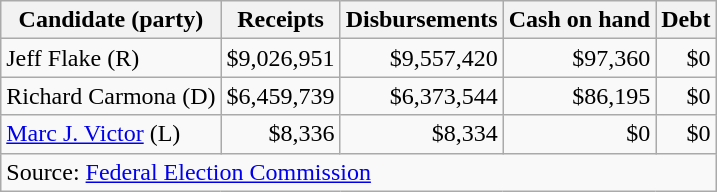<table class="wikitable sortable">
<tr>
<th>Candidate (party)</th>
<th>Receipts</th>
<th>Disbursements</th>
<th>Cash on hand</th>
<th>Debt</th>
</tr>
<tr>
<td>Jeff Flake (R)</td>
<td align=right>$9,026,951</td>
<td align=right>$9,557,420</td>
<td align=right>$97,360</td>
<td align=right>$0</td>
</tr>
<tr>
<td>Richard Carmona (D)</td>
<td align=right>$6,459,739</td>
<td align=right>$6,373,544</td>
<td align=right>$86,195</td>
<td align=right>$0</td>
</tr>
<tr>
<td><a href='#'>Marc J. Victor</a> (L)</td>
<td align=right>$8,336</td>
<td align=right>$8,334</td>
<td align=right>$0</td>
<td align=right>$0</td>
</tr>
<tr>
<td colspan="5">Source: <a href='#'>Federal Election Commission</a></td>
</tr>
</table>
